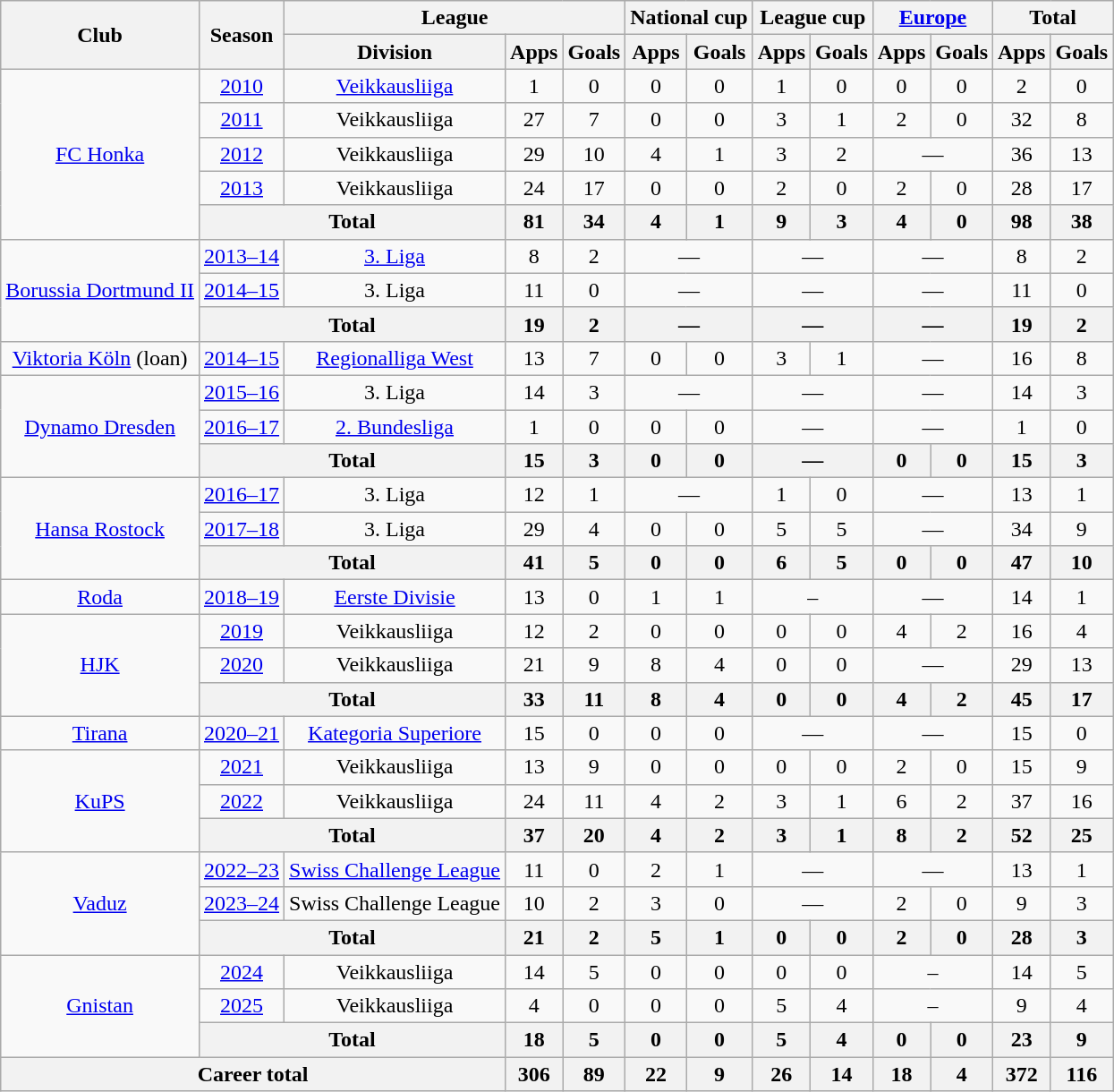<table class="wikitable" style="text-align:center">
<tr>
<th rowspan="2">Club</th>
<th rowspan="2">Season</th>
<th colspan="3">League</th>
<th colspan="2">National cup</th>
<th colspan="2">League cup</th>
<th colspan="2"><a href='#'>Europe</a></th>
<th colspan="2">Total</th>
</tr>
<tr>
<th>Division</th>
<th>Apps</th>
<th>Goals</th>
<th>Apps</th>
<th>Goals</th>
<th>Apps</th>
<th>Goals</th>
<th>Apps</th>
<th>Goals</th>
<th>Apps</th>
<th>Goals</th>
</tr>
<tr>
<td rowspan="5"><a href='#'>FC Honka</a></td>
<td><a href='#'>2010</a></td>
<td><a href='#'>Veikkausliiga</a></td>
<td>1</td>
<td>0</td>
<td>0</td>
<td>0</td>
<td>1</td>
<td>0</td>
<td>0</td>
<td>0</td>
<td>2</td>
<td>0</td>
</tr>
<tr>
<td><a href='#'>2011</a></td>
<td>Veikkausliiga</td>
<td>27</td>
<td>7</td>
<td>0</td>
<td>0</td>
<td>3</td>
<td>1</td>
<td>2</td>
<td>0</td>
<td>32</td>
<td>8</td>
</tr>
<tr>
<td><a href='#'>2012</a></td>
<td>Veikkausliiga</td>
<td>29</td>
<td>10</td>
<td>4</td>
<td>1</td>
<td>3</td>
<td>2</td>
<td colspan="2">—</td>
<td>36</td>
<td>13</td>
</tr>
<tr>
<td><a href='#'>2013</a></td>
<td>Veikkausliiga</td>
<td>24</td>
<td>17</td>
<td>0</td>
<td>0</td>
<td>2</td>
<td>0</td>
<td>2</td>
<td>0</td>
<td>28</td>
<td>17</td>
</tr>
<tr>
<th colspan="2">Total</th>
<th>81</th>
<th>34</th>
<th>4</th>
<th>1</th>
<th>9</th>
<th>3</th>
<th>4</th>
<th>0</th>
<th>98</th>
<th>38</th>
</tr>
<tr>
<td rowspan="3"><a href='#'>Borussia Dortmund II</a></td>
<td><a href='#'>2013–14</a></td>
<td><a href='#'>3. Liga</a></td>
<td>8</td>
<td>2</td>
<td colspan="2">—</td>
<td colspan="2">—</td>
<td colspan="2">—</td>
<td>8</td>
<td>2</td>
</tr>
<tr>
<td><a href='#'>2014–15</a></td>
<td>3. Liga</td>
<td>11</td>
<td>0</td>
<td colspan="2">—</td>
<td colspan="2">—</td>
<td colspan="2">—</td>
<td>11</td>
<td>0</td>
</tr>
<tr>
<th colspan="2">Total</th>
<th>19</th>
<th>2</th>
<th colspan="2">—</th>
<th colspan="2">—</th>
<th colspan="2">—</th>
<th>19</th>
<th>2</th>
</tr>
<tr>
<td><a href='#'>Viktoria Köln</a> (loan)</td>
<td><a href='#'>2014–15</a></td>
<td><a href='#'>Regionalliga West</a></td>
<td>13</td>
<td>7</td>
<td>0</td>
<td>0</td>
<td>3</td>
<td>1</td>
<td colspan="2">—</td>
<td>16</td>
<td>8</td>
</tr>
<tr>
<td rowspan="3"><a href='#'>Dynamo Dresden</a></td>
<td><a href='#'>2015–16</a></td>
<td>3. Liga</td>
<td>14</td>
<td>3</td>
<td colspan="2">—</td>
<td colspan="2">—</td>
<td colspan="2">—</td>
<td>14</td>
<td>3</td>
</tr>
<tr>
<td><a href='#'>2016–17</a></td>
<td><a href='#'>2. Bundesliga</a></td>
<td>1</td>
<td>0</td>
<td>0</td>
<td>0</td>
<td colspan="2">—</td>
<td colspan="2">—</td>
<td>1</td>
<td>0</td>
</tr>
<tr>
<th colspan="2">Total</th>
<th>15</th>
<th>3</th>
<th>0</th>
<th>0</th>
<th colspan="2">—</th>
<th>0</th>
<th>0</th>
<th>15</th>
<th>3</th>
</tr>
<tr>
<td rowspan="3"><a href='#'>Hansa Rostock</a></td>
<td><a href='#'>2016–17</a></td>
<td>3. Liga</td>
<td>12</td>
<td>1</td>
<td colspan="2">—</td>
<td>1</td>
<td>0</td>
<td colspan="2">—</td>
<td>13</td>
<td>1</td>
</tr>
<tr>
<td><a href='#'>2017–18</a></td>
<td>3. Liga</td>
<td>29</td>
<td>4</td>
<td>0</td>
<td>0</td>
<td>5</td>
<td>5</td>
<td colspan="2">—</td>
<td>34</td>
<td>9</td>
</tr>
<tr>
<th colspan="2">Total</th>
<th>41</th>
<th>5</th>
<th>0</th>
<th>0</th>
<th>6</th>
<th>5</th>
<th>0</th>
<th>0</th>
<th>47</th>
<th>10</th>
</tr>
<tr>
<td><a href='#'>Roda</a></td>
<td><a href='#'>2018–19</a></td>
<td><a href='#'>Eerste Divisie</a></td>
<td>13</td>
<td>0</td>
<td>1</td>
<td>1</td>
<td colspan=2>–</td>
<td colspan="2">—</td>
<td>14</td>
<td>1</td>
</tr>
<tr>
<td rowspan="3"><a href='#'>HJK</a></td>
<td><a href='#'>2019</a></td>
<td>Veikkausliiga</td>
<td>12</td>
<td>2</td>
<td>0</td>
<td>0</td>
<td>0</td>
<td>0</td>
<td>4</td>
<td>2</td>
<td>16</td>
<td>4</td>
</tr>
<tr>
<td><a href='#'>2020</a></td>
<td>Veikkausliiga</td>
<td>21</td>
<td>9</td>
<td>8</td>
<td>4</td>
<td>0</td>
<td>0</td>
<td colspan="2">—</td>
<td>29</td>
<td>13</td>
</tr>
<tr>
<th colspan="2">Total</th>
<th>33</th>
<th>11</th>
<th>8</th>
<th>4</th>
<th>0</th>
<th>0</th>
<th>4</th>
<th>2</th>
<th>45</th>
<th>17</th>
</tr>
<tr>
<td><a href='#'>Tirana</a></td>
<td><a href='#'>2020–21</a></td>
<td><a href='#'>Kategoria Superiore</a></td>
<td>15</td>
<td>0</td>
<td>0</td>
<td>0</td>
<td colspan="2">—</td>
<td colspan="2">—</td>
<td>15</td>
<td>0</td>
</tr>
<tr>
<td rowspan="3"><a href='#'>KuPS</a></td>
<td><a href='#'>2021</a></td>
<td>Veikkausliiga</td>
<td>13</td>
<td>9</td>
<td>0</td>
<td>0</td>
<td>0</td>
<td>0</td>
<td>2</td>
<td>0</td>
<td>15</td>
<td>9</td>
</tr>
<tr>
<td><a href='#'>2022</a></td>
<td>Veikkausliiga</td>
<td>24</td>
<td>11</td>
<td>4</td>
<td>2</td>
<td>3</td>
<td>1</td>
<td>6</td>
<td>2</td>
<td>37</td>
<td>16</td>
</tr>
<tr>
<th colspan="2">Total</th>
<th>37</th>
<th>20</th>
<th>4</th>
<th>2</th>
<th>3</th>
<th>1</th>
<th>8</th>
<th>2</th>
<th>52</th>
<th>25</th>
</tr>
<tr>
<td rowspan="3"><a href='#'>Vaduz</a></td>
<td><a href='#'>2022–23</a></td>
<td><a href='#'>Swiss Challenge League</a></td>
<td>11</td>
<td>0</td>
<td>2</td>
<td>1</td>
<td colspan="2">—</td>
<td colspan="2">—</td>
<td>13</td>
<td>1</td>
</tr>
<tr>
<td><a href='#'>2023–24</a></td>
<td>Swiss Challenge League</td>
<td>10</td>
<td>2</td>
<td>3</td>
<td>0</td>
<td colspan="2">—</td>
<td>2</td>
<td>0</td>
<td>9</td>
<td>3</td>
</tr>
<tr>
<th colspan="2">Total</th>
<th>21</th>
<th>2</th>
<th>5</th>
<th>1</th>
<th>0</th>
<th>0</th>
<th>2</th>
<th>0</th>
<th>28</th>
<th>3</th>
</tr>
<tr>
<td rowspan=3><a href='#'>Gnistan</a></td>
<td><a href='#'>2024</a></td>
<td>Veikkausliiga</td>
<td>14</td>
<td>5</td>
<td>0</td>
<td>0</td>
<td>0</td>
<td>0</td>
<td colspan=2>–</td>
<td>14</td>
<td>5</td>
</tr>
<tr>
<td><a href='#'>2025</a></td>
<td>Veikkausliiga</td>
<td>4</td>
<td>0</td>
<td>0</td>
<td>0</td>
<td>5</td>
<td>4</td>
<td colspan=2>–</td>
<td>9</td>
<td>4</td>
</tr>
<tr>
<th colspan=2>Total</th>
<th>18</th>
<th>5</th>
<th>0</th>
<th>0</th>
<th>5</th>
<th>4</th>
<th>0</th>
<th>0</th>
<th>23</th>
<th>9</th>
</tr>
<tr>
<th colspan="3">Career total</th>
<th>306</th>
<th>89</th>
<th>22</th>
<th>9</th>
<th>26</th>
<th>14</th>
<th>18</th>
<th>4</th>
<th>372</th>
<th>116</th>
</tr>
</table>
